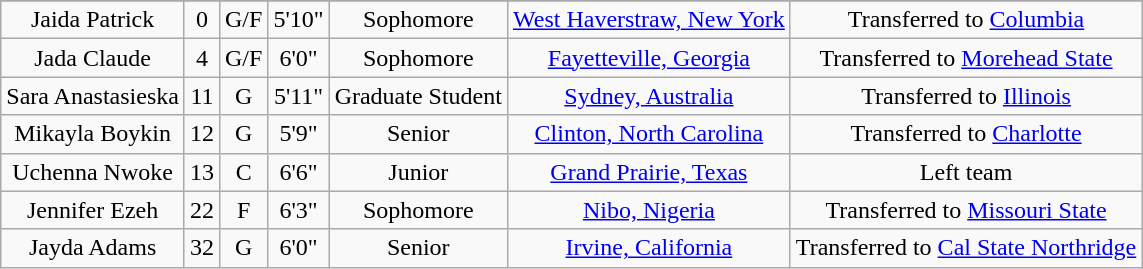<table class="wikitable sortable" border="1" style="text-align: center;">
<tr align=center>
</tr>
<tr>
<td>Jaida Patrick</td>
<td>0</td>
<td>G/F</td>
<td>5'10"</td>
<td>Sophomore</td>
<td><a href='#'>West Haverstraw, New York</a></td>
<td>Transferred to <a href='#'>Columbia</a></td>
</tr>
<tr>
<td>Jada Claude</td>
<td>4</td>
<td>G/F</td>
<td>6'0"</td>
<td>Sophomore</td>
<td><a href='#'>Fayetteville, Georgia</a></td>
<td>Transferred to <a href='#'>Morehead State</a></td>
</tr>
<tr>
<td>Sara Anastasieska</td>
<td>11</td>
<td>G</td>
<td>5'11"</td>
<td>Graduate Student</td>
<td><a href='#'>Sydney, Australia</a></td>
<td>Transferred to <a href='#'>Illinois</a></td>
</tr>
<tr>
<td>Mikayla Boykin</td>
<td>12</td>
<td>G</td>
<td>5'9"</td>
<td>Senior</td>
<td><a href='#'>Clinton, North Carolina</a></td>
<td>Transferred to <a href='#'>Charlotte</a></td>
</tr>
<tr>
<td>Uchenna Nwoke</td>
<td>13</td>
<td>C</td>
<td>6'6"</td>
<td>Junior</td>
<td><a href='#'>Grand Prairie, Texas</a></td>
<td>Left team</td>
</tr>
<tr>
<td>Jennifer Ezeh</td>
<td>22</td>
<td>F</td>
<td>6'3"</td>
<td>Sophomore</td>
<td><a href='#'>Nibo, Nigeria</a></td>
<td>Transferred to <a href='#'>Missouri State</a></td>
</tr>
<tr>
<td>Jayda Adams</td>
<td>32</td>
<td>G</td>
<td>6'0"</td>
<td>Senior</td>
<td><a href='#'>Irvine, California</a></td>
<td>Transferred to <a href='#'>Cal State Northridge</a></td>
</tr>
</table>
